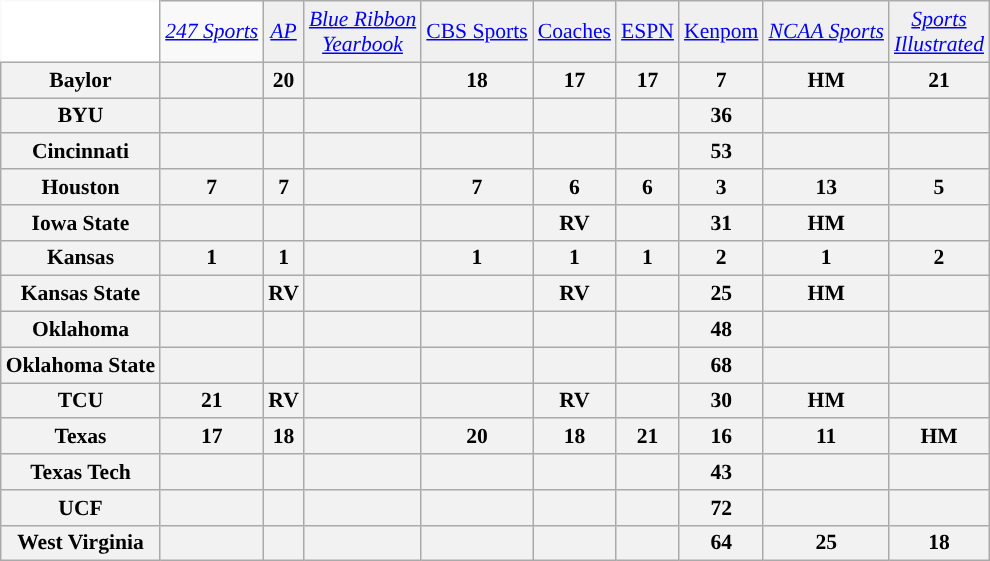<table class="wikitable" style="white-space:nowrap; font-size:90%;">
<tr>
<td style="background:white; border-top-style:hidden; border-left-style:hidden;"></td>
<td><em><a href='#'>247 Sports</a></em></td>
<td align="center" style="background:#f0f0f0;"><em><a href='#'>AP</a></em></td>
<td align="center" style="background:#f0f0f0;"><em><a href='#'>Blue Ribbon<br>Yearbook</a></em></td>
<td align="center" style="background:#f0f0f0;"><a href='#'>CBS Sports</a></td>
<td align="center" style="background:#f0f0f0;"><a href='#'>Coaches</a></td>
<td align="center" style="background:#f0f0f0;"><a href='#'>ESPN</a></td>
<td align="center" style="background:#f0f0f0;"><a href='#'>Kenpom</a></td>
<td align="center" style="background:#f0f0f0;"><a href='#'><em>NCAA Sports</em></a></td>
<td align="center" style="background:#f0f0f0;"><em><a href='#'>Sports<br>Illustrated</a></em></td>
</tr>
<tr style="text-align:center;">
<th>Baylor</th>
<th></th>
<th>20</th>
<th></th>
<th>18</th>
<th>17</th>
<th>17</th>
<th>7</th>
<th>HM</th>
<th>21</th>
</tr>
<tr style="text-align:center;">
<th>BYU</th>
<th></th>
<th></th>
<th></th>
<th></th>
<th></th>
<th></th>
<th>36</th>
<th></th>
<th></th>
</tr>
<tr style="text-align:center;">
<th>Cincinnati</th>
<th></th>
<th></th>
<th></th>
<th></th>
<th></th>
<th></th>
<th>53</th>
<th></th>
<th></th>
</tr>
<tr style="text-align:center;">
<th>Houston</th>
<th>7</th>
<th>7</th>
<th></th>
<th>7</th>
<th>6</th>
<th>6</th>
<th>3</th>
<th>13</th>
<th>5</th>
</tr>
<tr style="text-align:center;">
<th>Iowa State</th>
<th></th>
<th></th>
<th></th>
<th></th>
<th>RV</th>
<th></th>
<th>31</th>
<th>HM</th>
<th></th>
</tr>
<tr style="text-align:center;">
<th>Kansas</th>
<th>1</th>
<th>1</th>
<th></th>
<th>1</th>
<th>1</th>
<th>1</th>
<th>2</th>
<th>1</th>
<th>2</th>
</tr>
<tr style="text-align:center;">
<th>Kansas State</th>
<th></th>
<th>RV</th>
<th></th>
<th></th>
<th>RV</th>
<th></th>
<th>25</th>
<th>HM</th>
<th></th>
</tr>
<tr style="text-align:center;">
<th>Oklahoma</th>
<th></th>
<th></th>
<th></th>
<th></th>
<th></th>
<th></th>
<th>48</th>
<th></th>
<th></th>
</tr>
<tr style="text-align:center;">
<th>Oklahoma State</th>
<th></th>
<th></th>
<th></th>
<th></th>
<th></th>
<th></th>
<th>68</th>
<th></th>
<th></th>
</tr>
<tr style="text-align:center;">
<th>TCU</th>
<th>21</th>
<th>RV</th>
<th></th>
<th></th>
<th>RV</th>
<th></th>
<th>30</th>
<th>HM</th>
<th></th>
</tr>
<tr style="text-align:center;">
<th>Texas</th>
<th>17</th>
<th>18</th>
<th></th>
<th>20</th>
<th>18</th>
<th>21</th>
<th>16</th>
<th>11</th>
<th>HM</th>
</tr>
<tr style="text-align:center;">
<th>Texas Tech</th>
<th></th>
<th></th>
<th></th>
<th></th>
<th></th>
<th></th>
<th>43</th>
<th></th>
<th></th>
</tr>
<tr style="text-align:center;">
<th>UCF</th>
<th></th>
<th></th>
<th></th>
<th></th>
<th></th>
<th></th>
<th>72</th>
<th></th>
<th></th>
</tr>
<tr style="text-align:center;">
<th>West Virginia</th>
<th></th>
<th></th>
<th></th>
<th></th>
<th></th>
<th></th>
<th>64</th>
<th>25</th>
<th>18</th>
</tr>
</table>
